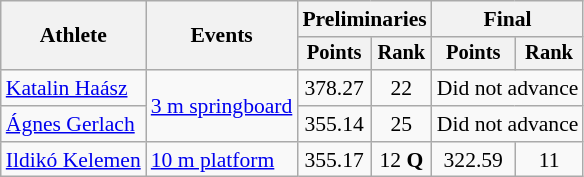<table class=wikitable style="font-size:90%">
<tr>
<th rowspan="2">Athlete</th>
<th rowspan="2">Events</th>
<th colspan="2">Preliminaries</th>
<th colspan="2">Final</th>
</tr>
<tr style="font-size:95%">
<th>Points</th>
<th>Rank</th>
<th>Points</th>
<th>Rank</th>
</tr>
<tr align=center>
<td align=left><a href='#'>Katalin Haász</a></td>
<td align=left rowspan=2><a href='#'>3 m springboard</a></td>
<td>378.27</td>
<td>22</td>
<td colspan=2>Did not advance</td>
</tr>
<tr align=center>
<td align=left><a href='#'>Ágnes Gerlach</a></td>
<td>355.14</td>
<td>25</td>
<td colspan=2>Did not advance</td>
</tr>
<tr align=center>
<td align=left><a href='#'>Ildikó Kelemen</a></td>
<td align=left><a href='#'>10 m platform</a></td>
<td>355.17</td>
<td>12 <strong>Q</strong></td>
<td>322.59</td>
<td>11</td>
</tr>
</table>
